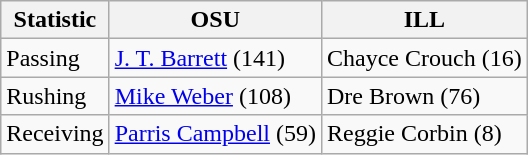<table class="wikitable">
<tr>
<th>Statistic</th>
<th>OSU</th>
<th>ILL</th>
</tr>
<tr>
<td>Passing</td>
<td><a href='#'>J. T. Barrett</a> (141)</td>
<td>Chayce Crouch (16)</td>
</tr>
<tr>
<td>Rushing</td>
<td><a href='#'>Mike Weber</a> (108)</td>
<td>Dre Brown (76)</td>
</tr>
<tr>
<td>Receiving</td>
<td><a href='#'>Parris Campbell</a> (59)</td>
<td>Reggie Corbin (8)</td>
</tr>
</table>
